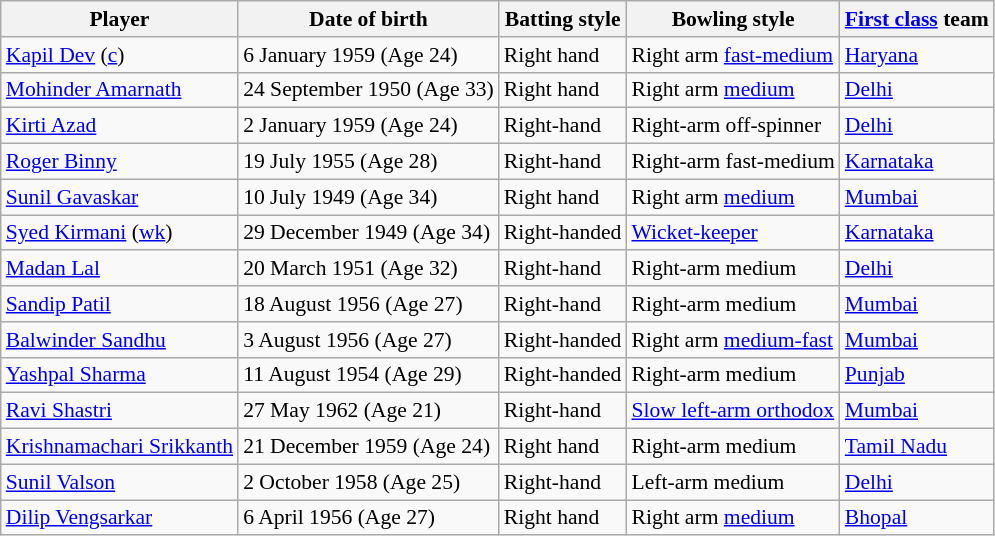<table class=wikitable style=font-size:90%;text-align:left>
<tr>
<th>Player</th>
<th>Date of birth</th>
<th>Batting style</th>
<th>Bowling style</th>
<th><a href='#'>First class</a> team</th>
</tr>
<tr>
<td><a href='#'>Kapil Dev</a> (<a href='#'>c</a>)</td>
<td>6 January 1959 (Age 24)</td>
<td>Right hand</td>
<td>Right arm <a href='#'>fast-medium</a></td>
<td><a href='#'>Haryana</a></td>
</tr>
<tr>
<td><a href='#'>Mohinder Amarnath</a></td>
<td>24 September 1950 (Age 33)</td>
<td>Right hand</td>
<td>Right arm <a href='#'>medium</a></td>
<td><a href='#'>Delhi</a></td>
</tr>
<tr>
<td><a href='#'>Kirti Azad</a></td>
<td>2 January 1959 (Age 24)</td>
<td>Right-hand</td>
<td>Right-arm off-spinner</td>
<td><a href='#'>Delhi</a></td>
</tr>
<tr>
<td><a href='#'>Roger Binny</a></td>
<td>19 July 1955 (Age 28)</td>
<td>Right-hand</td>
<td>Right-arm fast-medium</td>
<td><a href='#'>Karnataka</a></td>
</tr>
<tr>
<td><a href='#'>Sunil Gavaskar</a></td>
<td>10 July 1949 (Age 34)</td>
<td>Right hand</td>
<td>Right arm <a href='#'>medium</a></td>
<td><a href='#'>Mumbai</a></td>
</tr>
<tr>
<td><a href='#'>Syed Kirmani</a> (<a href='#'>wk</a>)</td>
<td>29 December 1949 (Age 34)</td>
<td>Right-handed</td>
<td><a href='#'>Wicket-keeper</a></td>
<td><a href='#'>Karnataka</a></td>
</tr>
<tr>
<td><a href='#'>Madan Lal</a></td>
<td>20 March 1951 (Age 32)</td>
<td>Right-hand</td>
<td>Right-arm medium</td>
<td><a href='#'>Delhi</a></td>
</tr>
<tr>
<td><a href='#'>Sandip Patil</a></td>
<td>18 August 1956 (Age 27)</td>
<td>Right-hand</td>
<td>Right-arm medium</td>
<td><a href='#'>Mumbai</a></td>
</tr>
<tr>
<td><a href='#'>Balwinder Sandhu</a></td>
<td>3 August 1956 (Age 27)</td>
<td>Right-handed</td>
<td>Right arm <a href='#'>medium-fast</a></td>
<td><a href='#'>Mumbai</a></td>
</tr>
<tr>
<td><a href='#'>Yashpal Sharma</a></td>
<td>11 August 1954 (Age 29)</td>
<td>Right-handed</td>
<td>Right-arm medium</td>
<td><a href='#'>Punjab</a></td>
</tr>
<tr>
<td><a href='#'>Ravi Shastri</a></td>
<td>27 May 1962 (Age 21)</td>
<td>Right-hand</td>
<td><a href='#'>Slow left-arm orthodox</a></td>
<td><a href='#'>Mumbai</a></td>
</tr>
<tr>
<td><a href='#'>Krishnamachari Srikkanth</a></td>
<td>21 December 1959 (Age 24)</td>
<td>Right hand</td>
<td>Right-arm medium</td>
<td><a href='#'>Tamil Nadu</a></td>
</tr>
<tr>
<td><a href='#'>Sunil Valson</a></td>
<td>2 October 1958 (Age 25)</td>
<td>Right-hand</td>
<td>Left-arm medium</td>
<td><a href='#'>Delhi</a></td>
</tr>
<tr>
<td><a href='#'>Dilip Vengsarkar</a></td>
<td>6 April 1956 (Age 27)</td>
<td>Right hand</td>
<td>Right arm <a href='#'>medium</a></td>
<td><a href='#'>Bhopal</a></td>
</tr>
</table>
